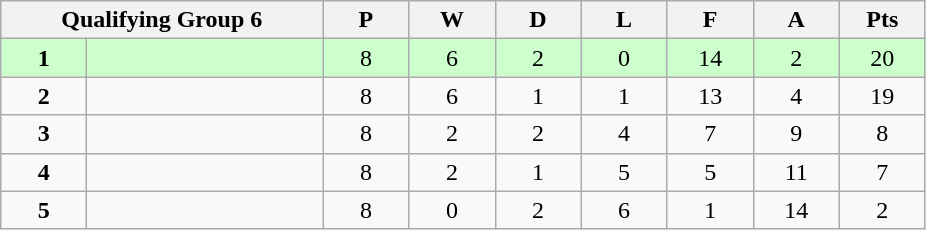<table class="wikitable">
<tr>
<th colspan="2">Qualifying Group 6</th>
<th rowspan="1" width="50">P</th>
<th rowspan="1" width="50">W</th>
<th colspan="1" width="50">D</th>
<th colspan="1" width="50">L</th>
<th colspan="1" width="50">F</th>
<th colspan="1" width="50">A</th>
<th colspan="1" width="50">Pts</th>
</tr>
<tr style="background:#ccffcc;" align=center>
<td width="50"><strong>1</strong></td>
<td align=left width="150"><strong></strong></td>
<td>8</td>
<td>6</td>
<td>2</td>
<td>0</td>
<td>14</td>
<td>2</td>
<td>20</td>
</tr>
<tr align=center>
<td><strong>2</strong></td>
<td align=left></td>
<td>8</td>
<td>6</td>
<td>1</td>
<td>1</td>
<td>13</td>
<td>4</td>
<td>19</td>
</tr>
<tr align=center>
<td><strong>3</strong></td>
<td align=left></td>
<td>8</td>
<td>2</td>
<td>2</td>
<td>4</td>
<td>7</td>
<td>9</td>
<td>8</td>
</tr>
<tr align=center>
<td><strong>4</strong></td>
<td align=left></td>
<td>8</td>
<td>2</td>
<td>1</td>
<td>5</td>
<td>5</td>
<td>11</td>
<td>7</td>
</tr>
<tr align=center>
<td><strong>5</strong></td>
<td align=left></td>
<td>8</td>
<td>0</td>
<td>2</td>
<td>6</td>
<td>1</td>
<td>14</td>
<td>2</td>
</tr>
</table>
